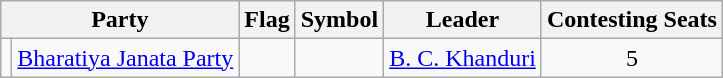<table class="wikitable" style="text-align:center">
<tr>
<th colspan="2">Party</th>
<th>Flag</th>
<th>Symbol</th>
<th>Leader</th>
<th>Contesting Seats</th>
</tr>
<tr>
<td></td>
<td><a href='#'>Bharatiya Janata Party</a></td>
<td></td>
<td></td>
<td><a href='#'>B. C. Khanduri</a></td>
<td>5</td>
</tr>
</table>
